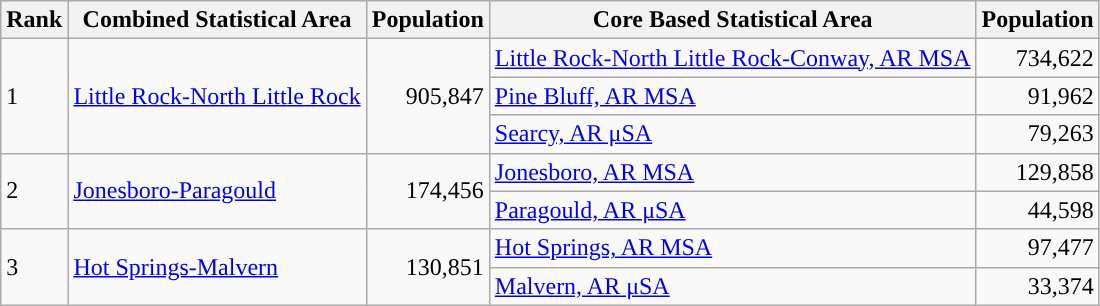<table class="wikitable">
<tr>
<th scope="col'">Rank</th>
<th scope="col'">Combined Statistical Area</th>
<th scope="col'">Population</th>
<th scope="col'">Core Based Statistical Area</th>
<th scope="col'">Population</th>
</tr>
<tr>
<td rowspan=3>1</td>
<td rowspan=3><a href='#'>Little Rock-North Little Rock</a></td>
<td rowspan=3 align=right>905,847</td>
<td><a href='#'>Little Rock-North Little Rock-Conway, AR MSA</a></td>
<td align="right">734,622</td>
</tr>
<tr>
<td><a href='#'>Pine Bluff, AR MSA</a></td>
<td align="right">91,962</td>
</tr>
<tr>
<td><a href='#'> Searcy, AR μSA</a></td>
<td align="right">79,263</td>
</tr>
<tr>
<td rowspan=2>2</td>
<td rowspan=2><a href='#'>Jonesboro-Paragould</a></td>
<td rowspan=2 align="right">174,456</td>
<td><a href='#'>Jonesboro, AR MSA</a></td>
<td align="right">129,858</td>
</tr>
<tr>
<td><a href='#'>Paragould, AR μSA</a></td>
<td align="right">44,598</td>
</tr>
<tr>
<td rowspan=2>3</td>
<td rowspan=2><a href='#'>Hot Springs-Malvern</a></td>
<td rowspan=2 align="right">130,851</td>
<td><a href='#'>Hot Springs, AR MSA</a></td>
<td align="right">97,477</td>
</tr>
<tr>
<td><a href='#'>Malvern, AR μSA</a></td>
<td align="right">33,374</td>
</tr>
</table>
